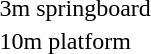<table>
<tr>
<td>3m springboard</td>
<td></td>
<td></td>
<td></td>
</tr>
<tr>
<td>10m platform</td>
<td></td>
<td></td>
<td></td>
</tr>
</table>
